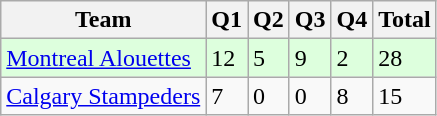<table class="wikitable">
<tr>
<th>Team</th>
<th>Q1</th>
<th>Q2</th>
<th>Q3</th>
<th>Q4</th>
<th>Total</th>
</tr>
<tr style="background-color:#DDFFDD">
<td><a href='#'>Montreal Alouettes</a></td>
<td>12</td>
<td>5</td>
<td>9</td>
<td>2</td>
<td>28</td>
</tr>
<tr>
<td><a href='#'>Calgary Stampeders</a></td>
<td>7</td>
<td>0</td>
<td>0</td>
<td>8</td>
<td>15</td>
</tr>
</table>
